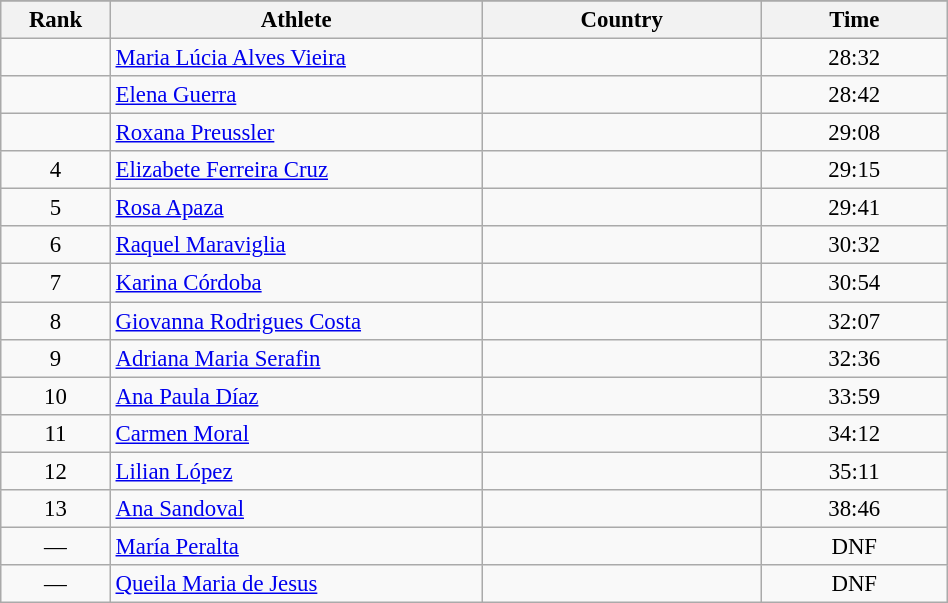<table class="wikitable sortable" style=" text-align:center; font-size:95%;" width="50%">
<tr>
</tr>
<tr>
<th width=5%>Rank</th>
<th width=20%>Athlete</th>
<th width=15%>Country</th>
<th width=10%>Time</th>
</tr>
<tr>
<td align=center></td>
<td align=left><a href='#'>Maria Lúcia Alves Vieira</a></td>
<td align=left></td>
<td>28:32</td>
</tr>
<tr>
<td align=center></td>
<td align=left><a href='#'>Elena Guerra</a></td>
<td align=left></td>
<td>28:42</td>
</tr>
<tr>
<td align=center></td>
<td align=left><a href='#'>Roxana Preussler</a></td>
<td align=left></td>
<td>29:08</td>
</tr>
<tr>
<td align=center>4</td>
<td align=left><a href='#'>Elizabete Ferreira Cruz</a></td>
<td align=left></td>
<td>29:15</td>
</tr>
<tr>
<td align=center>5</td>
<td align=left><a href='#'>Rosa Apaza</a></td>
<td align=left></td>
<td>29:41</td>
</tr>
<tr>
<td align=center>6</td>
<td align=left><a href='#'>Raquel Maraviglia</a></td>
<td align=left></td>
<td>30:32</td>
</tr>
<tr>
<td align=center>7</td>
<td align=left><a href='#'>Karina Córdoba</a></td>
<td align=left></td>
<td>30:54</td>
</tr>
<tr>
<td align=center>8</td>
<td align=left><a href='#'>Giovanna Rodrigues Costa</a></td>
<td align=left></td>
<td>32:07</td>
</tr>
<tr>
<td align=center>9</td>
<td align=left><a href='#'>Adriana Maria Serafin</a></td>
<td align=left></td>
<td>32:36</td>
</tr>
<tr>
<td align=center>10</td>
<td align=left><a href='#'>Ana Paula Díaz</a></td>
<td align=left></td>
<td>33:59</td>
</tr>
<tr>
<td align=center>11</td>
<td align=left><a href='#'>Carmen Moral</a></td>
<td align=left></td>
<td>34:12</td>
</tr>
<tr>
<td align=center>12</td>
<td align=left><a href='#'>Lilian López</a></td>
<td align=left></td>
<td>35:11</td>
</tr>
<tr>
<td align=center>13</td>
<td align=left><a href='#'>Ana Sandoval</a></td>
<td align=left></td>
<td>38:46</td>
</tr>
<tr>
<td align=center>—</td>
<td align=left><a href='#'>María Peralta</a></td>
<td align=left></td>
<td>DNF</td>
</tr>
<tr>
<td align=center>—</td>
<td align=left><a href='#'>Queila Maria de Jesus</a></td>
<td align=left></td>
<td>DNF</td>
</tr>
</table>
